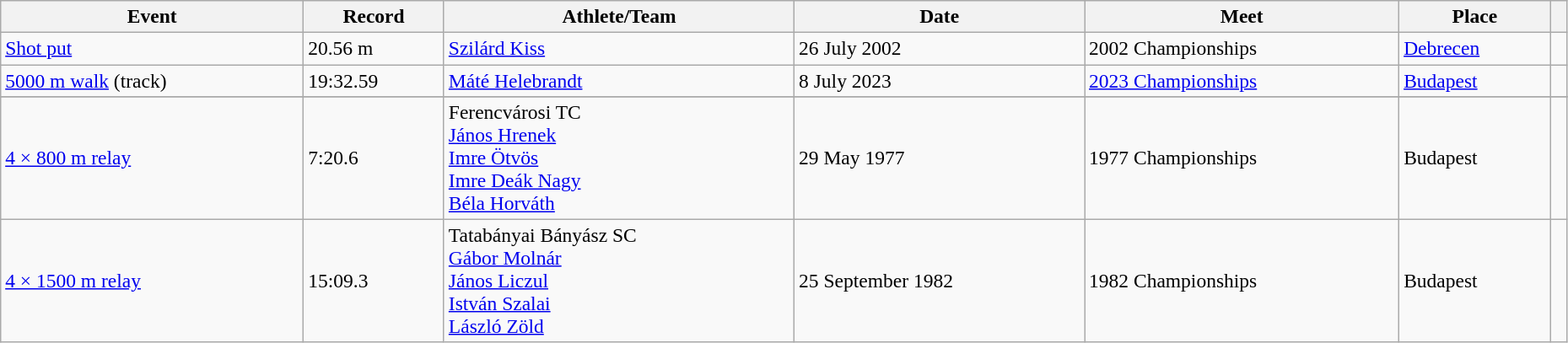<table class="wikitable" style="font-size:98%; width: 98%;">
<tr>
<th>Event</th>
<th>Record</th>
<th>Athlete/Team</th>
<th>Date</th>
<th>Meet</th>
<th>Place</th>
<th></th>
</tr>
<tr>
<td><a href='#'>Shot put</a></td>
<td>20.56 m </td>
<td><a href='#'>Szilárd Kiss</a></td>
<td>26 July 2002</td>
<td>2002 Championships</td>
<td><a href='#'>Debrecen</a></td>
<td></td>
</tr>
<tr>
<td><a href='#'>5000 m walk</a> (track)</td>
<td>19:32.59 </td>
<td><a href='#'>Máté Helebrandt</a></td>
<td>8 July 2023</td>
<td><a href='#'>2023 Championships</a></td>
<td><a href='#'>Budapest</a></td>
<td></td>
</tr>
<tr>
</tr>
<tr>
<td><a href='#'>4 × 800 m relay</a></td>
<td>7:20.6  </td>
<td>Ferencvárosi TC<br><a href='#'>János Hrenek</a><br><a href='#'>Imre Ötvös</a><br><a href='#'>Imre Deák Nagy</a><br><a href='#'>Béla Horváth</a></td>
<td>29 May 1977</td>
<td>1977 Championships</td>
<td>Budapest</td>
<td></td>
</tr>
<tr>
<td><a href='#'>4 × 1500 m relay</a></td>
<td>15:09.3  </td>
<td>Tatabányai Bányász SC<br><a href='#'>Gábor Molnár</a><br><a href='#'>János Liczul</a><br><a href='#'>István Szalai</a><br><a href='#'>László Zöld</a></td>
<td>25 September 1982</td>
<td>1982 Championships</td>
<td>Budapest</td>
<td></td>
</tr>
</table>
